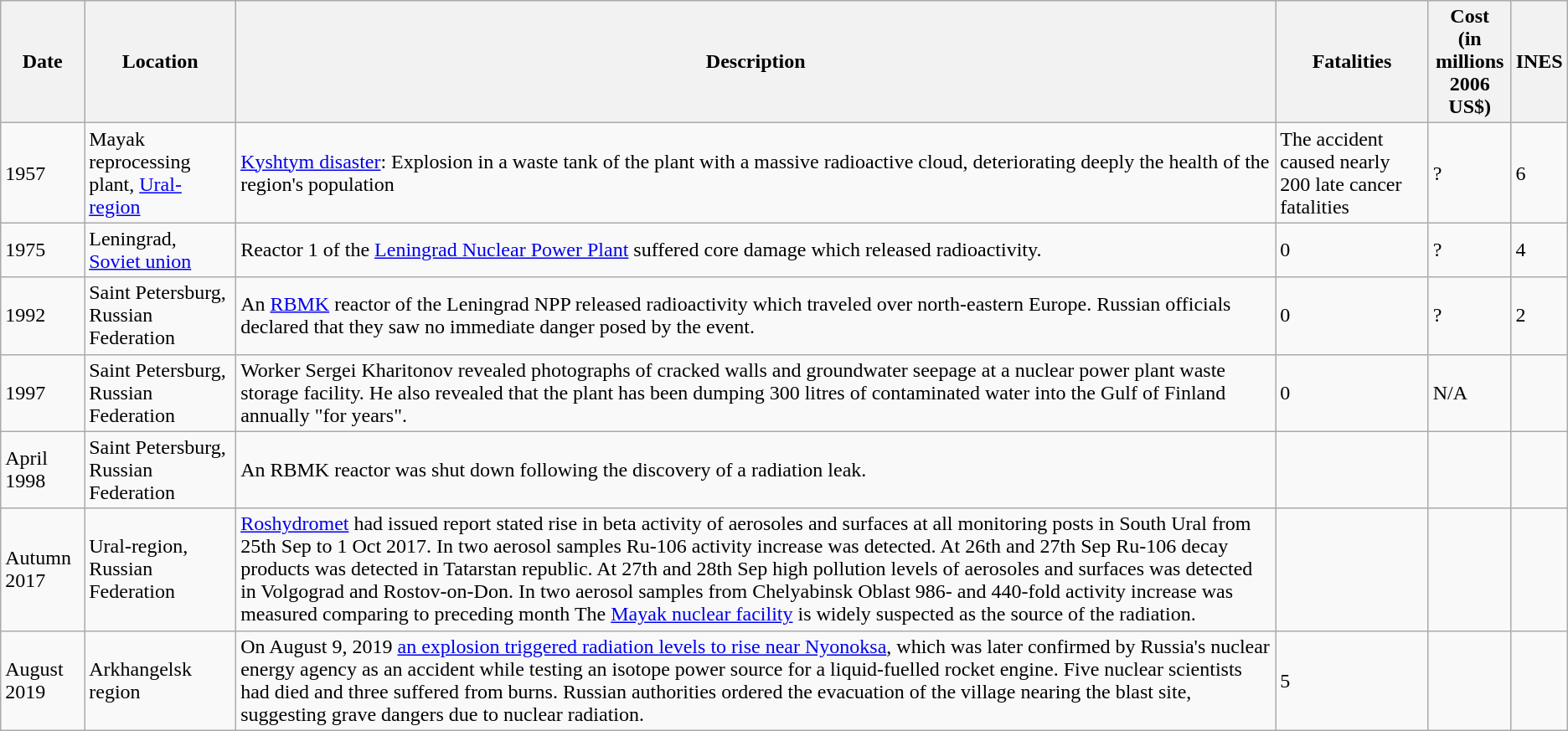<table class="wikitable sortable">
<tr>
<th>Date</th>
<th>Location</th>
<th>Description</th>
<th>Fatalities</th>
<th>Cost <br> (in millions <br> 2006 US$)</th>
<th>INES</th>
</tr>
<tr>
<td>1957</td>
<td>Mayak reprocessing plant, <a href='#'>Ural-region</a></td>
<td><a href='#'>Kyshtym disaster</a>: Explosion in a waste tank of the plant with a massive radioactive cloud, deteriorating deeply the health of the region's population</td>
<td>The accident caused nearly 200 late cancer fatalities</td>
<td>?</td>
<td>6</td>
</tr>
<tr>
<td>1975</td>
<td>Leningrad, <a href='#'>Soviet union</a></td>
<td>Reactor 1 of the <a href='#'>Leningrad Nuclear Power Plant</a> suffered core damage which released radioactivity.</td>
<td>0</td>
<td>?</td>
<td>4</td>
</tr>
<tr>
<td>1992</td>
<td>Saint Petersburg, Russian Federation</td>
<td>An <a href='#'>RBMK</a> reactor of the Leningrad NPP released radioactivity which traveled over north-eastern Europe. Russian officials declared that they saw no immediate danger posed by the event.</td>
<td>0</td>
<td>?</td>
<td>2</td>
</tr>
<tr>
<td>1997</td>
<td>Saint Petersburg, Russian Federation</td>
<td>Worker Sergei Kharitonov revealed photographs of cracked walls and groundwater seepage at a nuclear power plant waste storage facility. He also revealed that the plant has been dumping 300 litres of contaminated water into the Gulf of Finland annually "for years".</td>
<td>0</td>
<td>N/A</td>
<td></td>
</tr>
<tr>
<td>April 1998</td>
<td>Saint Petersburg, Russian Federation</td>
<td>An RBMK reactor was shut down following the discovery of a radiation leak.</td>
<td></td>
<td></td>
<td></td>
</tr>
<tr>
<td>Autumn 2017</td>
<td>Ural-region, Russian Federation</td>
<td><a href='#'>Roshydromet</a> had issued report stated rise in beta activity of aerosoles and surfaces at all monitoring posts in South Ural from 25th Sep to 1 Oct 2017. In two aerosol samples Ru-106 activity increase was detected. At 26th and 27th Sep Ru-106 decay products was detected in Tatarstan republic. At 27th and 28th Sep high pollution levels of aerosoles and surfaces was detected in Volgograd and Rostov-on-Don. In two aerosol samples from Chelyabinsk Oblast 986- and 440-fold activity increase was measured comparing to preceding month The <a href='#'>Mayak nuclear facility</a> is widely suspected as the source of the radiation.</td>
<td></td>
<td></td>
<td></td>
</tr>
<tr>
<td>August 2019</td>
<td>Arkhangelsk region</td>
<td>On August 9, 2019 <a href='#'>an explosion triggered radiation levels to rise near Nyonoksa</a>, which was later confirmed by Russia's nuclear energy agency as an accident while testing an isotope power source for a liquid-fuelled rocket engine. Five nuclear scientists had died and three suffered from burns. Russian authorities ordered the evacuation of the village nearing the blast site, suggesting grave dangers due to nuclear radiation.</td>
<td>5</td>
<td></td>
<td></td>
</tr>
</table>
